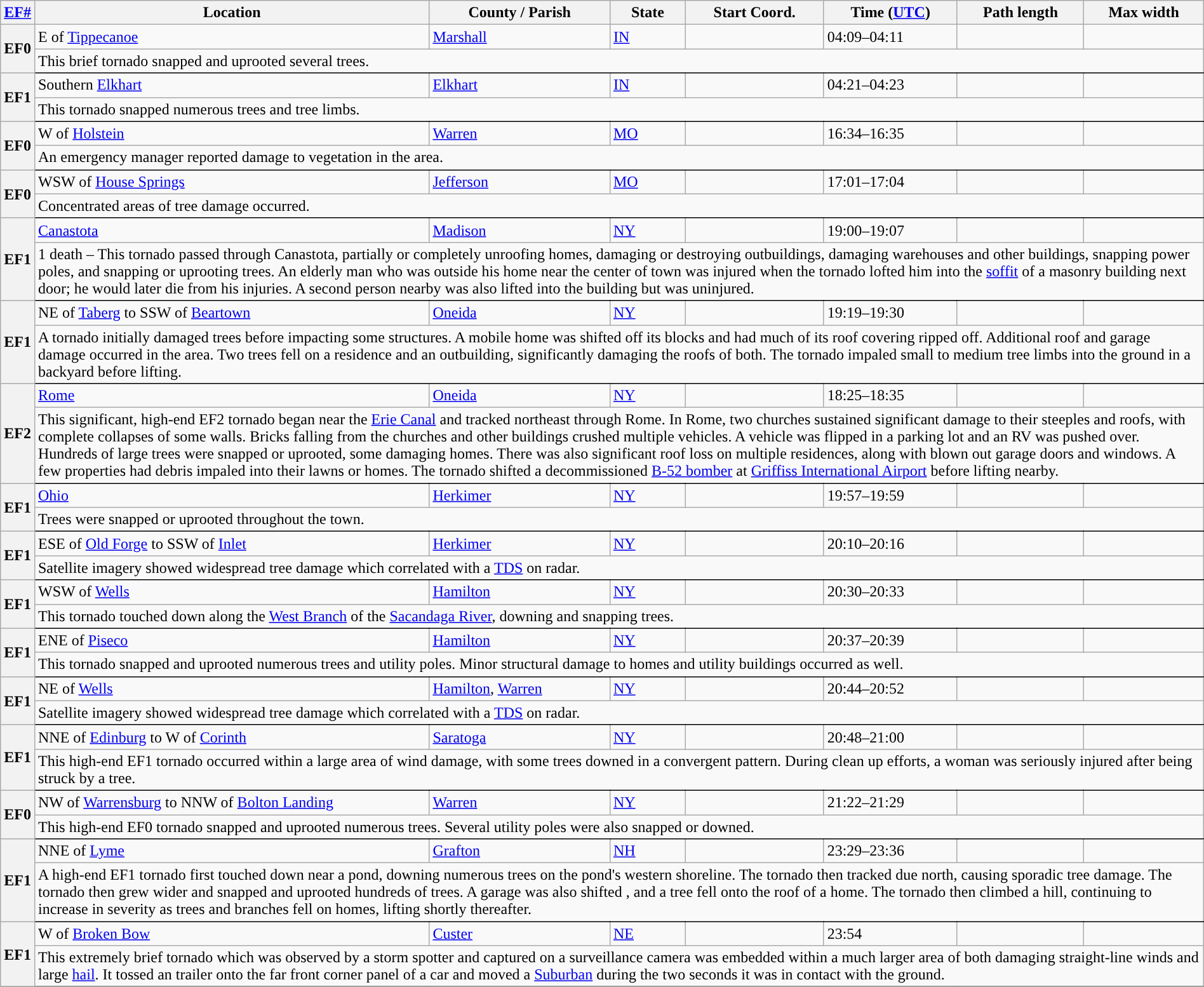<table class="wikitable sortable" style="width:100%;">
<tr>
<th scope="col" width="2%" align="center"><a href='#'>EF#</a></th>
<th scope="col" align="center" class="unsortable">Location</th>
<th scope="col" align="center" class="unsortable">County / Parish</th>
<th scope="col" align="center">State</th>
<th scope="col" align="center">Start Coord.</th>
<th scope="col" align="center">Time (<a href='#'>UTC</a>)</th>
<th scope="col" align="center">Path length</th>
<th scope="col" align="center">Max width</th>
</tr>
<tr>
<th scope="row" rowspan="2" style="background-color:#">EF0</th>
<td>E of <a href='#'>Tippecanoe</a></td>
<td><a href='#'>Marshall</a></td>
<td><a href='#'>IN</a></td>
<td></td>
<td>04:09–04:11</td>
<td></td>
<td></td>
</tr>
<tr class="expand-child">
<td colspan="8" style=" border-bottom: 1px solid black;">This brief tornado snapped and uprooted several trees.</td>
</tr>
<tr>
<th scope="row" rowspan="2" style="background-color:#">EF1</th>
<td>Southern <a href='#'>Elkhart</a></td>
<td><a href='#'>Elkhart</a></td>
<td><a href='#'>IN</a></td>
<td></td>
<td>04:21–04:23</td>
<td></td>
<td></td>
</tr>
<tr class="expand-child">
<td colspan="8" style=" border-bottom: 1px solid black;">This tornado snapped numerous trees and tree limbs.</td>
</tr>
<tr>
<th scope="row" rowspan="2" style="background-color:#">EF0</th>
<td>W of <a href='#'>Holstein</a></td>
<td><a href='#'>Warren</a></td>
<td><a href='#'>MO</a></td>
<td></td>
<td>16:34–16:35</td>
<td></td>
<td></td>
</tr>
<tr class="expand-child">
<td colspan="8" style=" border-bottom: 1px solid black;">An emergency manager reported damage to vegetation in the area.</td>
</tr>
<tr>
<th scope="row" rowspan="2" style="background-color:#">EF0</th>
<td>WSW of <a href='#'>House Springs</a></td>
<td><a href='#'>Jefferson</a></td>
<td><a href='#'>MO</a></td>
<td></td>
<td>17:01–17:04</td>
<td></td>
<td></td>
</tr>
<tr class="expand-child">
<td colspan="8" style=" border-bottom: 1px solid black;">Concentrated areas of tree damage occurred.</td>
</tr>
<tr>
<th scope="row" rowspan="2" style="background-color:#">EF1</th>
<td><a href='#'>Canastota</a></td>
<td><a href='#'>Madison</a></td>
<td><a href='#'>NY</a></td>
<td></td>
<td>19:00–19:07</td>
<td></td>
<td></td>
</tr>
<tr class="expand-child">
<td colspan="8" style=" border-bottom: 1px solid black;">1 death – This tornado passed through Canastota, partially or completely unroofing homes, damaging or destroying outbuildings, damaging warehouses and other buildings, snapping power poles, and snapping or uprooting trees. An elderly man who was outside his home near the center of town was injured when the tornado lofted him into the <a href='#'>soffit</a> of a masonry building next door; he would later die from his injuries. A second person nearby was also lifted into the building but was uninjured.</td>
</tr>
<tr>
<th scope="row" rowspan="2" style="background-color:#">EF1</th>
<td>NE of <a href='#'>Taberg</a> to SSW of <a href='#'>Beartown</a></td>
<td><a href='#'>Oneida</a></td>
<td><a href='#'>NY</a></td>
<td></td>
<td>19:19–19:30</td>
<td></td>
<td></td>
</tr>
<tr class="expand-child">
<td colspan="8" style=" border-bottom: 1px solid black;">A tornado initially damaged trees before impacting some structures. A mobile home was shifted off its blocks and had much of its roof covering ripped off. Additional roof and garage damage occurred in the area. Two trees fell on a residence and an outbuilding, significantly damaging the roofs of both. The tornado impaled small to medium tree limbs into the ground in a backyard before lifting.</td>
</tr>
<tr>
<th scope="row" rowspan="2" style="background-color:#">EF2</th>
<td><a href='#'>Rome</a></td>
<td><a href='#'>Oneida</a></td>
<td><a href='#'>NY</a></td>
<td></td>
<td>18:25–18:35</td>
<td></td>
<td></td>
</tr>
<tr class="expand-child">
<td colspan="8" style=" border-bottom: 1px solid black;">This significant, high-end EF2 tornado began near the <a href='#'>Erie Canal</a> and tracked northeast through Rome. In Rome, two churches sustained significant damage to their steeples and roofs, with complete collapses of some walls. Bricks falling from the churches and other buildings crushed multiple vehicles. A vehicle was flipped in a parking lot and an RV was pushed over. Hundreds of large trees were snapped or uprooted, some damaging homes. There was also significant roof loss on multiple residences, along with blown out garage doors and windows. A few properties had debris impaled into their lawns or homes. The tornado shifted a decommissioned <a href='#'>B-52 bomber</a> at <a href='#'>Griffiss International Airport</a> before lifting nearby.</td>
</tr>
<tr>
<th scope="row" rowspan="2" style="background-color:#">EF1</th>
<td><a href='#'>Ohio</a></td>
<td><a href='#'>Herkimer</a></td>
<td><a href='#'>NY</a></td>
<td></td>
<td>19:57–19:59</td>
<td></td>
<td></td>
</tr>
<tr class="expand-child">
<td colspan="8" style=" border-bottom: 1px solid black;">Trees were snapped or uprooted throughout the town.</td>
</tr>
<tr>
<th scope="row" rowspan="2" style="background-color:#">EF1</th>
<td>ESE of <a href='#'>Old Forge</a> to SSW of <a href='#'>Inlet</a></td>
<td><a href='#'>Herkimer</a></td>
<td><a href='#'>NY</a></td>
<td></td>
<td>20:10–20:16</td>
<td></td>
<td></td>
</tr>
<tr class="expand-child">
<td colspan="8" style=" border-bottom: 1px solid black;">Satellite imagery showed widespread tree damage which correlated with a <a href='#'>TDS</a> on radar.</td>
</tr>
<tr>
<th scope="row" rowspan="2" style="background-color:#">EF1</th>
<td>WSW of <a href='#'>Wells</a></td>
<td><a href='#'>Hamilton</a></td>
<td><a href='#'>NY</a></td>
<td></td>
<td>20:30–20:33</td>
<td></td>
<td></td>
</tr>
<tr class="expand-child">
<td colspan="8" style=" border-bottom: 1px solid black;">This tornado touched down along the <a href='#'>West Branch</a> of the <a href='#'>Sacandaga River</a>, downing and snapping trees.</td>
</tr>
<tr>
<th scope="row" rowspan="2" style="background-color:#">EF1</th>
<td>ENE of <a href='#'>Piseco</a></td>
<td><a href='#'>Hamilton</a></td>
<td><a href='#'>NY</a></td>
<td></td>
<td>20:37–20:39</td>
<td></td>
<td></td>
</tr>
<tr class="expand-child">
<td colspan="8" style=" border-bottom: 1px solid black;">This tornado snapped and uprooted numerous trees and utility poles. Minor structural damage to homes and utility buildings occurred as well.</td>
</tr>
<tr>
<th scope="row" rowspan="2" style="background-color:#">EF1</th>
<td>NE of <a href='#'>Wells</a></td>
<td><a href='#'>Hamilton</a>, <a href='#'>Warren</a></td>
<td><a href='#'>NY</a></td>
<td></td>
<td>20:44–20:52</td>
<td></td>
<td></td>
</tr>
<tr class="expand-child">
<td colspan="8" style=" border-bottom: 1px solid black;">Satellite imagery showed widespread tree damage which correlated with a <a href='#'>TDS</a> on radar.</td>
</tr>
<tr>
<th scope="row" rowspan="2" style="background-color:#">EF1</th>
<td>NNE of <a href='#'>Edinburg</a> to W of <a href='#'>Corinth</a></td>
<td><a href='#'>Saratoga</a></td>
<td><a href='#'>NY</a></td>
<td></td>
<td>20:48–21:00</td>
<td></td>
<td></td>
</tr>
<tr class="expand-child">
<td colspan="8" style=" border-bottom: 1px solid black;">This high-end EF1 tornado occurred within a large area of wind damage, with some trees downed in a convergent pattern. During clean up efforts, a woman was seriously injured after being struck by a tree.</td>
</tr>
<tr>
<th scope="row" rowspan="2" style="background-color:#">EF0</th>
<td>NW of <a href='#'>Warrensburg</a> to NNW of <a href='#'>Bolton Landing</a></td>
<td><a href='#'>Warren</a></td>
<td><a href='#'>NY</a></td>
<td></td>
<td>21:22–21:29</td>
<td></td>
<td></td>
</tr>
<tr class="expand-child">
<td colspan="8" style=" border-bottom: 1px solid black;">This high-end EF0 tornado snapped and uprooted numerous trees. Several utility poles were also snapped or downed.</td>
</tr>
<tr>
<th scope="row" rowspan="2" style="background-color:#">EF1</th>
<td>NNE of <a href='#'>Lyme</a></td>
<td><a href='#'>Grafton</a></td>
<td><a href='#'>NH</a></td>
<td></td>
<td>23:29–23:36</td>
<td></td>
<td></td>
</tr>
<tr class="expand-child">
<td colspan="8" style=" border-bottom: 1px solid black;">A high-end EF1 tornado first touched down near a pond, downing numerous trees on the pond's western shoreline. The tornado then tracked due north, causing sporadic tree damage. The tornado then grew wider and snapped and uprooted hundreds of trees. A garage was also shifted , and a tree fell onto the roof of a home. The tornado then climbed a hill, continuing to increase in severity as trees and branches fell on homes, lifting shortly thereafter.</td>
</tr>
<tr>
<th scope="row" rowspan="2" style="background-color:#">EF1</th>
<td>W of <a href='#'>Broken Bow</a></td>
<td><a href='#'>Custer</a></td>
<td><a href='#'>NE</a></td>
<td></td>
<td>23:54</td>
<td></td>
<td></td>
</tr>
<tr class="expand-child">
<td colspan="8" style=" border-bottom: 1px solid black;">This extremely brief tornado which was observed by a storm spotter and captured on a surveillance camera was embedded within a much larger area of both damaging straight-line winds and large <a href='#'>hail</a>. It tossed an  trailer onto the far front corner panel of a car and moved a <a href='#'>Suburban</a>  during the two seconds it was in contact with the ground.</td>
</tr>
<tr>
</tr>
</table>
